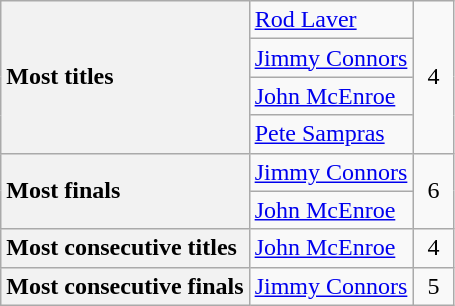<table class=wikitable>
<tr>
<th rowspan = 4 style="text-align:left;">Most titles</th>
<td> <a href='#'>Rod Laver</a></td>
<td rowspan="4" style="text-align:center; width:20px;">4</td>
</tr>
<tr>
<td> <a href='#'>Jimmy Connors</a></td>
</tr>
<tr>
<td> <a href='#'>John McEnroe</a></td>
</tr>
<tr>
<td> <a href='#'>Pete Sampras</a></td>
</tr>
<tr>
<th rowspan = 2 style="text-align:left;">Most finals</th>
<td> <a href='#'>Jimmy Connors</a></td>
<td rowspan="2" style="text-align:center; width:20px;">6</td>
</tr>
<tr>
<td> <a href='#'>John McEnroe</a></td>
</tr>
<tr>
<th style="text-align:left;">Most consecutive titles<br>
</th>
<td> <a href='#'>John McEnroe</a><br></td>
<td style="text-align:center; width:20px;">4</td>
</tr>
<tr>
<th style="text-align:left;">Most consecutive finals<br>
</th>
<td> <a href='#'>Jimmy Connors</a><br></td>
<td style="text-align:center; width:20px;">5</td>
</tr>
</table>
